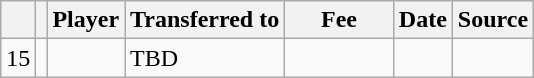<table class="wikitable plainrowheaders sortable">
<tr>
<th></th>
<th></th>
<th scope=col>Player</th>
<th>Transferred to</th>
<th !scope=col; style="width: 65px;">Fee</th>
<th scope=col>Date</th>
<th scope=col>Source</th>
</tr>
<tr>
<td align=center>15</td>
<td align=center></td>
<td></td>
<td>TBD</td>
<td></td>
<td></td>
<td></td>
</tr>
</table>
